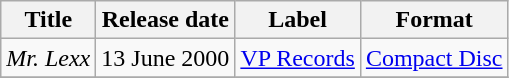<table class="wikitable" style="font-size:100%">
<tr>
<th>Title</th>
<th>Release date</th>
<th>Label</th>
<th>Format</th>
</tr>
<tr>
<td align=left><em>Mr. Lexx</em></td>
<td align=left>13 June 2000</td>
<td align=left><a href='#'>VP Records</a></td>
<td align=left><a href='#'>Compact Disc</a></td>
</tr>
<tr>
</tr>
</table>
